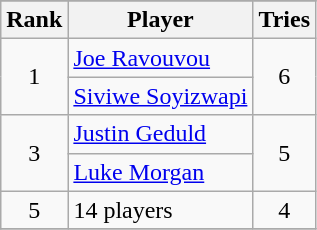<table class="wikitable sortable">
<tr>
</tr>
<tr>
<th>Rank</th>
<th>Player</th>
<th>Tries</th>
</tr>
<tr>
<td align=center rowspan=2>1</td>
<td> <a href='#'>Joe Ravouvou</a></td>
<td align=center rowspan=2>6</td>
</tr>
<tr>
<td> <a href='#'>Siviwe Soyizwapi</a></td>
</tr>
<tr>
<td align=center rowspan=2>3</td>
<td> <a href='#'>Justin Geduld</a></td>
<td align=center rowspan=2>5</td>
</tr>
<tr>
<td> <a href='#'>Luke Morgan</a></td>
</tr>
<tr>
<td align=center>5</td>
<td>14 players</td>
<td align=center>4</td>
</tr>
<tr>
</tr>
</table>
